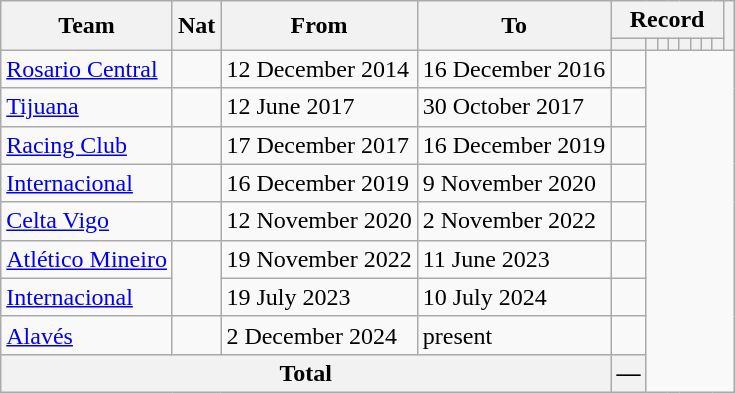<table class="wikitable" style="text-align: center">
<tr>
<th rowspan="2">Team</th>
<th rowspan="2">Nat</th>
<th rowspan="2">From</th>
<th rowspan="2">To</th>
<th colspan="8">Record</th>
<th rowspan=2></th>
</tr>
<tr>
<th></th>
<th></th>
<th></th>
<th></th>
<th></th>
<th></th>
<th></th>
<th></th>
</tr>
<tr>
<td align=left><a href='#'>Rosario Central</a></td>
<td></td>
<td align=left>12 December 2014</td>
<td align=left>16 December 2016<br></td>
<td></td>
</tr>
<tr>
<td align=left><a href='#'>Tijuana</a></td>
<td></td>
<td align=left>12 June 2017</td>
<td align=left>30 October 2017<br></td>
<td></td>
</tr>
<tr>
<td align=left><a href='#'>Racing Club</a></td>
<td></td>
<td align=left>17 December 2017</td>
<td align=left>16 December 2019<br></td>
<td></td>
</tr>
<tr>
<td align=left><a href='#'>Internacional</a></td>
<td></td>
<td align=left>16 December 2019</td>
<td align=left>9 November 2020<br></td>
<td></td>
</tr>
<tr>
<td align=left><a href='#'>Celta Vigo</a></td>
<td></td>
<td align=left>12 November 2020</td>
<td align=left>2 November 2022<br></td>
<td></td>
</tr>
<tr>
<td align=left><a href='#'>Atlético Mineiro</a></td>
<td rowspan="2"></td>
<td align=left>19 November 2022</td>
<td align=left>11 June 2023<br></td>
<td></td>
</tr>
<tr>
<td align=left><a href='#'>Internacional</a></td>
<td align=left>19 July 2023</td>
<td align=left>10 July 2024<br></td>
<td></td>
</tr>
<tr>
<td align=left><a href='#'>Alavés</a></td>
<td></td>
<td align=left>2 December 2024</td>
<td align=left>present<br></td>
<td></td>
</tr>
<tr>
<th colspan="4">Total<br></th>
<th>—</th>
</tr>
</table>
